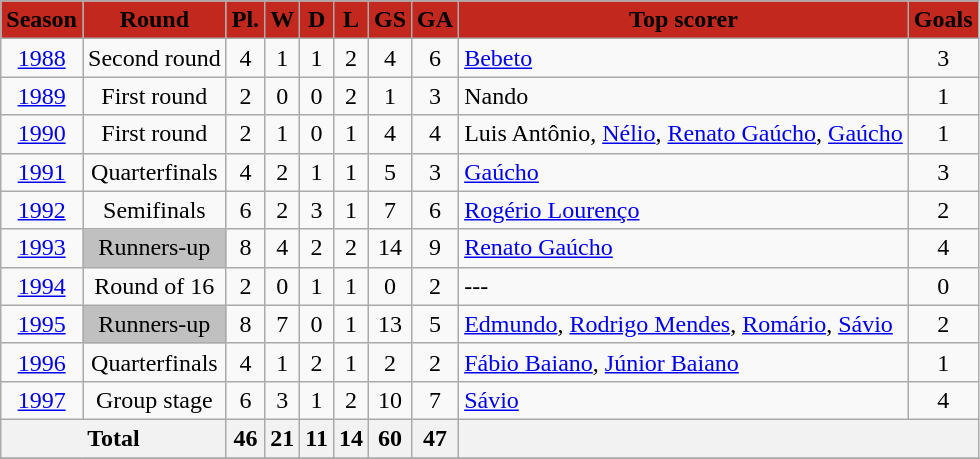<table class="wikitable">
<tr style="background:#C3281E; text-align:center;">
<td><span><strong>Season</strong></span></td>
<td><span><strong>Round</strong></span></td>
<td><span><strong>Pl.</strong></span></td>
<td><span><strong>W</strong></span></td>
<td><span><strong>D</strong></span></td>
<td><span><strong>L</strong></span></td>
<td><span><strong>GS</strong></span></td>
<td><span><strong>GA</strong></span></td>
<td><span><strong>Top scorer</strong></span></td>
<td><span><strong>Goals</strong></span></td>
</tr>
<tr>
<td align=center><a href='#'>1988</a></td>
<td align=center>Second round</td>
<td align=center>4</td>
<td align=center>1</td>
<td align=center>1</td>
<td align=center>2</td>
<td align=center>4</td>
<td align=center>6</td>
<td align=left> <a href='#'>Bebeto</a></td>
<td align=center>3</td>
</tr>
<tr>
<td align=center><a href='#'>1989</a></td>
<td align=center>First round</td>
<td align=center>2</td>
<td align=center>0</td>
<td align=center>0</td>
<td align=center>2</td>
<td align=center>1</td>
<td align=center>3</td>
<td align=left> Nando</td>
<td align=center>1</td>
</tr>
<tr>
<td align=center><a href='#'>1990</a></td>
<td align=center>First round</td>
<td align=center>2</td>
<td align=center>1</td>
<td align=center>0</td>
<td align=center>1</td>
<td align=center>4</td>
<td align=center>4</td>
<td align=left> Luis Antônio,  <a href='#'>Nélio</a>,  <a href='#'>Renato Gaúcho</a>,  <a href='#'>Gaúcho</a></td>
<td align=center>1</td>
</tr>
<tr>
<td align=center><a href='#'>1991</a></td>
<td align=center>Quarterfinals</td>
<td align=center>4</td>
<td align=center>2</td>
<td align=center>1</td>
<td align=center>1</td>
<td align=center>5</td>
<td align=center>3</td>
<td align=left> <a href='#'>Gaúcho</a></td>
<td align=center>3</td>
</tr>
<tr>
<td align=center><a href='#'>1992</a></td>
<td align=center>Semifinals</td>
<td align=center>6</td>
<td align=center>2</td>
<td align=center>3</td>
<td align=center>1</td>
<td align=center>7</td>
<td align=center>6</td>
<td align=left> <a href='#'>Rogério Lourenço</a></td>
<td align=center>2</td>
</tr>
<tr>
<td align=center><a href='#'>1993</a></td>
<td align=center bgcolor="silver">Runners-up</td>
<td align=center>8</td>
<td align=center>4</td>
<td align=center>2</td>
<td align=center>2</td>
<td align=center>14</td>
<td align=center>9</td>
<td align=left> <a href='#'>Renato Gaúcho</a></td>
<td align=center>4</td>
</tr>
<tr>
<td align=center><a href='#'>1994</a></td>
<td align=center>Round of 16</td>
<td align=center>2</td>
<td align=center>0</td>
<td align=center>1</td>
<td align=center>1</td>
<td align=center>0</td>
<td align=center>2</td>
<td align=left>---</td>
<td align=center>0</td>
</tr>
<tr>
<td align=center><a href='#'>1995</a></td>
<td align=center bgcolor="silver">Runners-up</td>
<td align=center>8</td>
<td align=center>7</td>
<td align=center>0</td>
<td align=center>1</td>
<td align=center>13</td>
<td align=center>5</td>
<td align=left> <a href='#'>Edmundo</a>,  <a href='#'>Rodrigo Mendes</a>,  <a href='#'>Romário</a>,  <a href='#'>Sávio</a></td>
<td align=center>2</td>
</tr>
<tr>
<td align=center><a href='#'>1996</a></td>
<td align=center>Quarterfinals</td>
<td align=center>4</td>
<td align=center>1</td>
<td align=center>2</td>
<td align=center>1</td>
<td align=center>2</td>
<td align=center>2</td>
<td align=left> <a href='#'>Fábio Baiano</a>,  <a href='#'>Júnior Baiano</a></td>
<td align=center>1</td>
</tr>
<tr>
<td align=center><a href='#'>1997</a></td>
<td align=center>Group stage</td>
<td align=center>6</td>
<td align=center>3</td>
<td align=center>1</td>
<td align=center>2</td>
<td align=center>10</td>
<td align=center>7</td>
<td align=left> <a href='#'>Sávio</a></td>
<td align=center>4</td>
</tr>
<tr>
<th colspan="2"><strong>Total</strong></th>
<th align=center>46</th>
<th align=center>21</th>
<th align=center>11</th>
<th align=center>14</th>
<th align=center>60</th>
<th align=center>47</th>
<th colspan="2"></th>
</tr>
<tr>
</tr>
</table>
